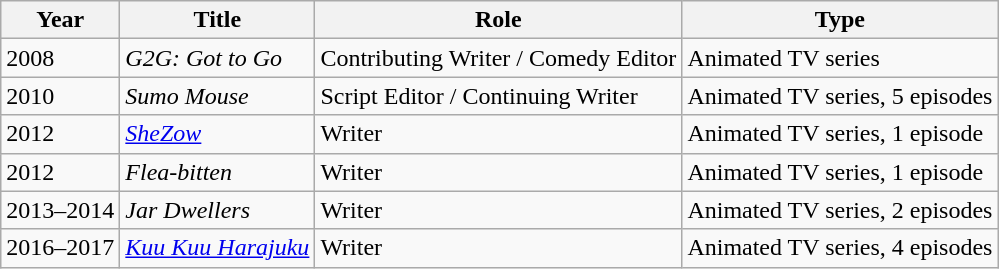<table class=wikitable>
<tr>
<th>Year</th>
<th>Title</th>
<th>Role</th>
<th>Type</th>
</tr>
<tr>
<td>2008</td>
<td><em>G2G: Got to Go</em></td>
<td>Contributing Writer / Comedy Editor</td>
<td>Animated TV series</td>
</tr>
<tr>
<td>2010</td>
<td><em>Sumo Mouse</em></td>
<td>Script Editor / Continuing Writer</td>
<td>Animated TV series, 5 episodes</td>
</tr>
<tr>
<td>2012</td>
<td><em><a href='#'>SheZow</a></em></td>
<td>Writer</td>
<td>Animated TV series, 1 episode</td>
</tr>
<tr>
<td>2012</td>
<td><em>Flea-bitten</em></td>
<td>Writer</td>
<td>Animated TV series, 1 episode</td>
</tr>
<tr>
<td>2013–2014</td>
<td><em>Jar Dwellers</em></td>
<td>Writer</td>
<td>Animated TV series, 2 episodes</td>
</tr>
<tr>
<td>2016–2017</td>
<td><em><a href='#'>Kuu Kuu Harajuku</a></em></td>
<td>Writer</td>
<td>Animated TV series, 4 episodes</td>
</tr>
</table>
